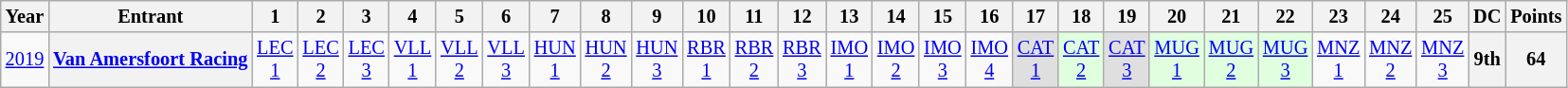<table class="wikitable" style="text-align:center; font-size:85%">
<tr>
<th>Year</th>
<th>Entrant</th>
<th>1</th>
<th>2</th>
<th>3</th>
<th>4</th>
<th>5</th>
<th>6</th>
<th>7</th>
<th>8</th>
<th>9</th>
<th>10</th>
<th>11</th>
<th>12</th>
<th>13</th>
<th>14</th>
<th>15</th>
<th>16</th>
<th>17</th>
<th>18</th>
<th>19</th>
<th>20</th>
<th>21</th>
<th>22</th>
<th>23</th>
<th>24</th>
<th>25</th>
<th>DC</th>
<th>Points</th>
</tr>
<tr>
<td><a href='#'>2019</a></td>
<th nowrap><a href='#'>Van Amersfoort Racing</a></th>
<td><a href='#'>LEC<br>1</a></td>
<td><a href='#'>LEC<br>2</a></td>
<td><a href='#'>LEC<br>3</a></td>
<td><a href='#'>VLL<br>1</a></td>
<td><a href='#'>VLL<br>2</a></td>
<td><a href='#'>VLL<br>3</a></td>
<td><a href='#'>HUN<br>1</a></td>
<td><a href='#'>HUN<br>2</a></td>
<td><a href='#'>HUN<br>3</a></td>
<td><a href='#'>RBR<br>1</a></td>
<td><a href='#'>RBR<br>2</a></td>
<td><a href='#'>RBR<br>3</a></td>
<td><a href='#'>IMO<br>1</a></td>
<td><a href='#'>IMO<br>2</a></td>
<td><a href='#'>IMO<br>3</a></td>
<td><a href='#'>IMO<br>4</a></td>
<td style="background:#DFDFDF;"><a href='#'>CAT<br>1</a><br></td>
<td style="background:#DFFFDF;"><a href='#'>CAT<br>2</a><br></td>
<td style="background:#DFDFDF;"><a href='#'>CAT<br>3</a><br></td>
<td style="background:#DFFFDF;"><a href='#'>MUG<br>1</a><br></td>
<td style="background:#DFFFDF;"><a href='#'>MUG<br>2</a><br></td>
<td style="background:#DFFFDF;"><a href='#'>MUG<br>3</a><br></td>
<td><a href='#'>MNZ<br>1</a></td>
<td><a href='#'>MNZ<br>2</a></td>
<td><a href='#'>MNZ<br>3</a></td>
<th>9th</th>
<th>64</th>
</tr>
</table>
